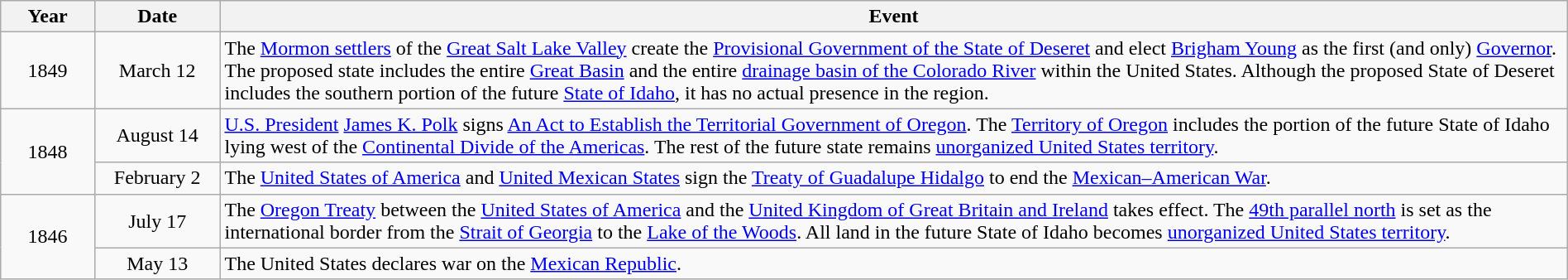<table class="wikitable" style="width:100%;">
<tr>
<th style="width:6%">Year</th>
<th style="width:8%">Date</th>
<th style="width:86%">Event</th>
</tr>
<tr>
<td align=center rowspan=1>1849</td>
<td align=center>March 12</td>
<td>The <a href='#'>Mormon settlers</a> of the <a href='#'>Great Salt Lake Valley</a> create the <a href='#'>Provisional Government of the State of Deseret</a> and elect <a href='#'>Brigham Young</a> as the first (and only) <a href='#'>Governor</a>. The proposed state includes the entire <a href='#'>Great Basin</a> and the entire <a href='#'>drainage basin of the Colorado River</a> within the United States. Although the proposed State of Deseret includes the southern portion of the future <a href='#'>State of Idaho</a>, it has no actual presence in the region.</td>
</tr>
<tr>
<td align=center rowspan=2>1848</td>
<td align=center>August 14</td>
<td><a href='#'>U.S. President</a> <a href='#'>James K. Polk</a> signs <a href='#'>An Act to Establish the Territorial Government of Oregon</a>.  The <a href='#'>Territory of Oregon</a> includes the portion of the future State of Idaho lying west of the <a href='#'>Continental Divide of the Americas</a>. The rest of the future state remains <a href='#'>unorganized United States territory</a>.</td>
</tr>
<tr>
<td align=center>February 2</td>
<td>The <a href='#'>United States of America</a> and <a href='#'>United Mexican States</a> sign the <a href='#'>Treaty of Guadalupe Hidalgo</a> to end the <a href='#'>Mexican–American War</a>.</td>
</tr>
<tr>
<td align=center rowspan=2>1846</td>
<td align=center>July 17</td>
<td>The <a href='#'>Oregon Treaty</a> between the <a href='#'>United States of America</a> and the <a href='#'>United Kingdom of Great Britain and Ireland</a> takes effect. The <a href='#'>49th parallel north</a> is set as the international border from the <a href='#'>Strait of Georgia</a> to the <a href='#'>Lake of the Woods</a>. All land in the future State of Idaho becomes <a href='#'>unorganized United States territory</a>.</td>
</tr>
<tr>
<td align=center>May 13</td>
<td>The United States declares war on the <a href='#'>Mexican Republic</a>.</td>
</tr>
</table>
